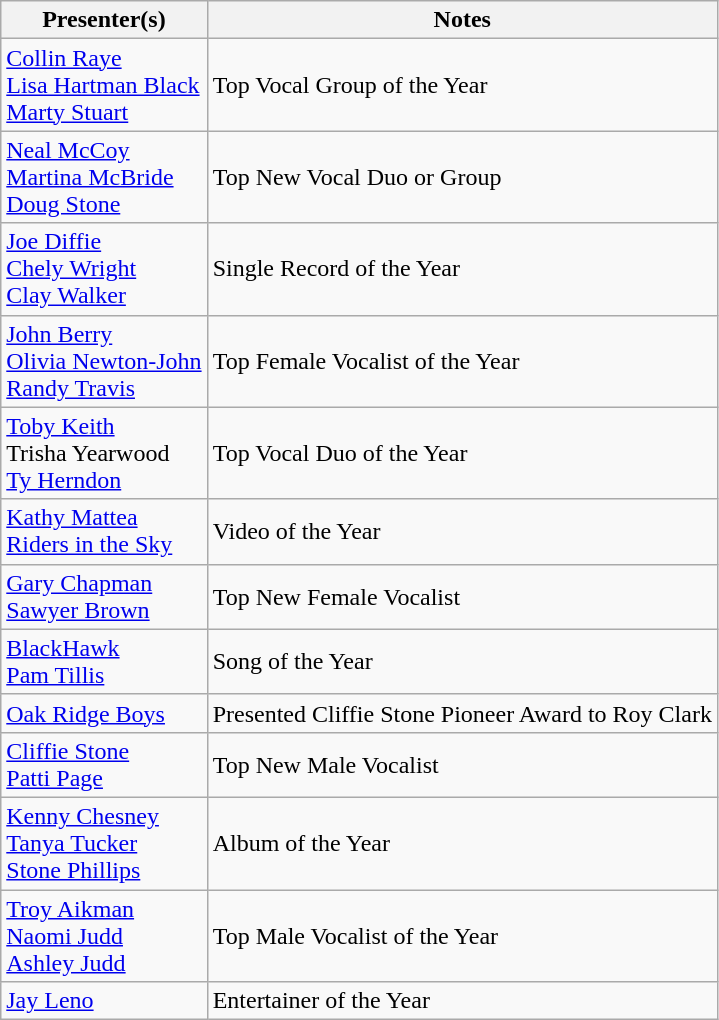<table class="wikitable">
<tr>
<th>Presenter(s)</th>
<th>Notes</th>
</tr>
<tr>
<td><a href='#'>Collin Raye</a><br><a href='#'>Lisa Hartman Black</a><br><a href='#'>Marty Stuart</a></td>
<td>Top Vocal Group of the Year</td>
</tr>
<tr>
<td><a href='#'>Neal McCoy</a><br><a href='#'>Martina McBride</a><br><a href='#'>Doug Stone</a></td>
<td>Top New Vocal Duo or Group</td>
</tr>
<tr>
<td><a href='#'>Joe Diffie</a><br><a href='#'>Chely Wright</a><br><a href='#'>Clay Walker</a></td>
<td>Single Record of the Year</td>
</tr>
<tr>
<td><a href='#'>John Berry</a><br><a href='#'>Olivia Newton-John</a><br><a href='#'>Randy Travis</a></td>
<td>Top Female Vocalist of the Year</td>
</tr>
<tr>
<td><a href='#'>Toby Keith</a><br>Trisha Yearwood<br><a href='#'>Ty Herndon</a></td>
<td>Top Vocal Duo of the Year</td>
</tr>
<tr>
<td><a href='#'>Kathy Mattea</a><br><a href='#'>Riders in the Sky</a></td>
<td>Video of the Year</td>
</tr>
<tr>
<td><a href='#'>Gary Chapman</a><br><a href='#'>Sawyer Brown</a></td>
<td>Top New Female Vocalist</td>
</tr>
<tr>
<td><a href='#'>BlackHawk</a><br><a href='#'>Pam Tillis</a></td>
<td>Song of the Year</td>
</tr>
<tr>
<td><a href='#'>Oak Ridge Boys</a></td>
<td>Presented Cliffie Stone Pioneer Award to Roy Clark</td>
</tr>
<tr>
<td><a href='#'>Cliffie Stone</a><br><a href='#'>Patti Page</a></td>
<td>Top New Male Vocalist</td>
</tr>
<tr>
<td><a href='#'>Kenny Chesney</a><br><a href='#'>Tanya Tucker</a><br><a href='#'>Stone Phillips</a></td>
<td>Album of the Year</td>
</tr>
<tr>
<td><a href='#'>Troy Aikman</a><br><a href='#'>Naomi Judd</a><br><a href='#'>Ashley Judd</a></td>
<td>Top Male Vocalist of the Year</td>
</tr>
<tr>
<td><a href='#'>Jay Leno</a></td>
<td>Entertainer of the Year</td>
</tr>
</table>
